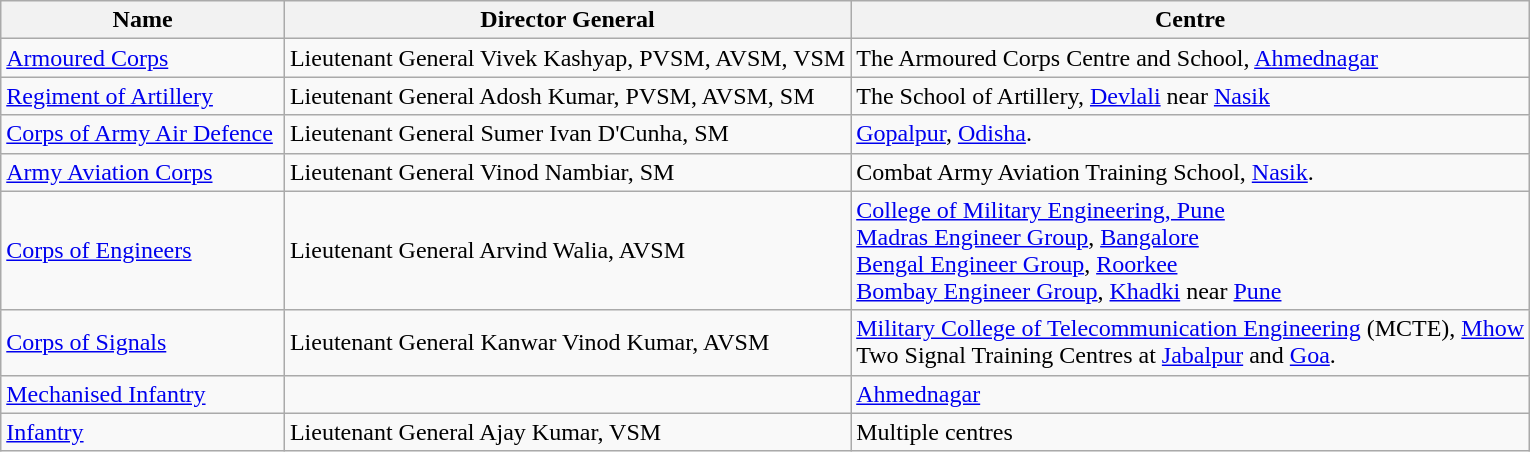<table class="wikitable">
<tr>
<th>Name</th>
<th>Director General</th>
<th>Centre</th>
</tr>
<tr>
<td><a href='#'>Armoured Corps</a></td>
<td>Lieutenant General Vivek Kashyap, PVSM, AVSM, VSM</td>
<td>The Armoured Corps Centre and School, <a href='#'>Ahmednagar</a></td>
</tr>
<tr>
<td><a href='#'>Regiment of Artillery</a></td>
<td>Lieutenant General Adosh Kumar, PVSM, AVSM, SM</td>
<td>The School of Artillery, <a href='#'>Devlali</a> near <a href='#'>Nasik</a></td>
</tr>
<tr>
<td><a href='#'>Corps of Army Air Defence</a> </td>
<td>Lieutenant General Sumer Ivan D'Cunha, SM</td>
<td><a href='#'>Gopalpur</a>, <a href='#'>Odisha</a>.</td>
</tr>
<tr>
<td><a href='#'>Army Aviation Corps</a></td>
<td>Lieutenant General Vinod Nambiar, SM</td>
<td>Combat Army Aviation Training School, <a href='#'>Nasik</a>.</td>
</tr>
<tr>
<td><a href='#'>Corps of Engineers</a></td>
<td>Lieutenant General Arvind Walia, AVSM</td>
<td><a href='#'>College of Military Engineering, Pune</a><br><a href='#'>Madras Engineer Group</a>, <a href='#'>Bangalore</a><br><a href='#'>Bengal Engineer Group</a>, <a href='#'>Roorkee</a><br><a href='#'>Bombay Engineer Group</a>, <a href='#'>Khadki</a> near <a href='#'>Pune</a></td>
</tr>
<tr>
<td><a href='#'>Corps of Signals</a></td>
<td>Lieutenant General Kanwar Vinod Kumar, AVSM</td>
<td><a href='#'>Military College of Telecommunication Engineering</a> (MCTE), <a href='#'>Mhow</a><br>Two Signal Training Centres at <a href='#'>Jabalpur</a> and <a href='#'>Goa</a>.</td>
</tr>
<tr>
<td><a href='#'>Mechanised Infantry</a></td>
<td></td>
<td><a href='#'>Ahmednagar</a></td>
</tr>
<tr>
<td><a href='#'>Infantry</a></td>
<td>Lieutenant General Ajay Kumar, VSM</td>
<td>Multiple centres</td>
</tr>
</table>
